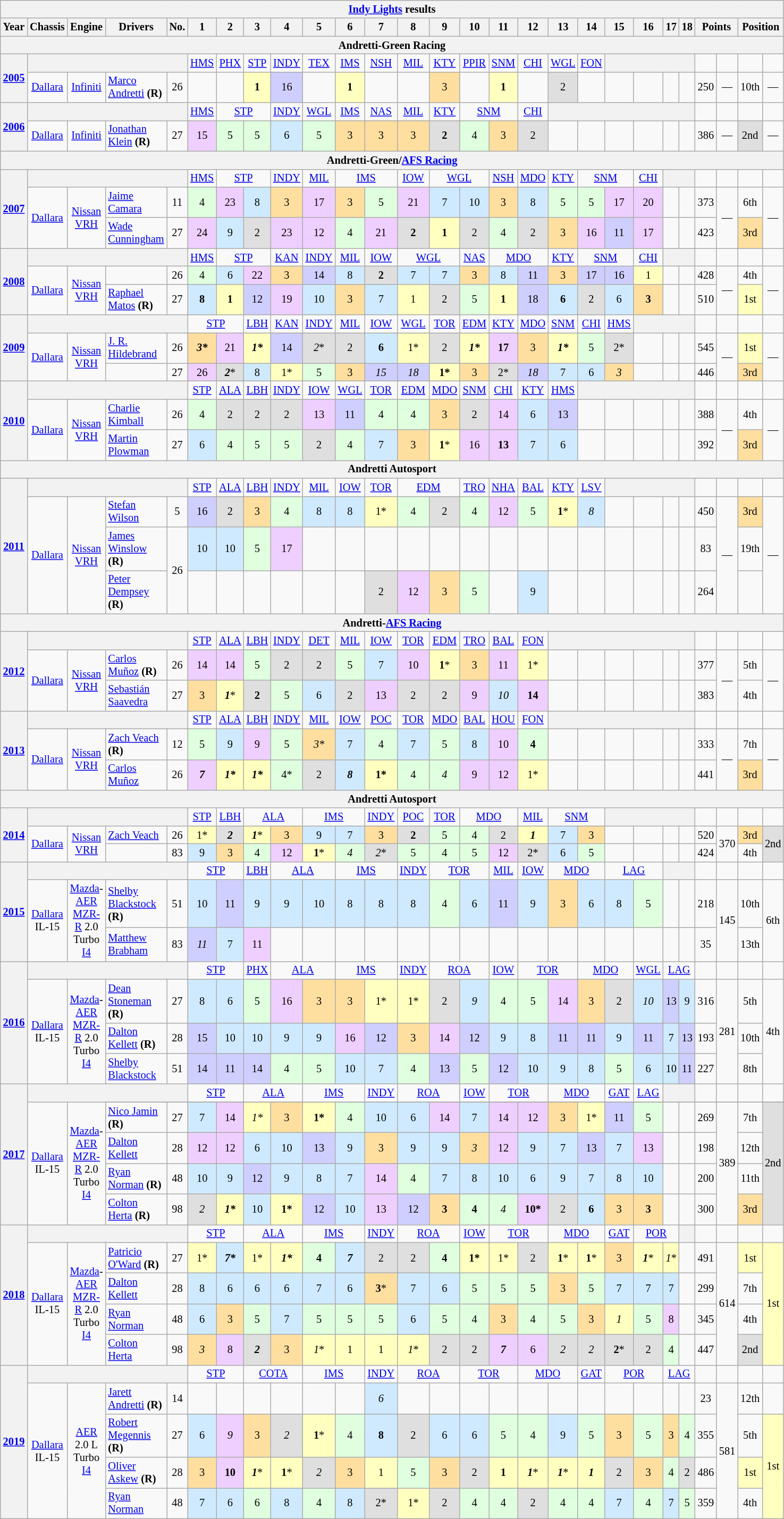<table class="wikitable mw-collapsible mw-collapsed" style="text-align:center; font-size:85%; width:700px">
<tr>
<th colspan=27><a href='#'>Indy Lights</a> results</th>
</tr>
<tr>
<th>Year</th>
<th>Chassis</th>
<th>Engine</th>
<th>Drivers</th>
<th>No.</th>
<th>1</th>
<th>2</th>
<th>3</th>
<th>4</th>
<th>5</th>
<th>6</th>
<th>7</th>
<th>8</th>
<th>9</th>
<th>10</th>
<th>11</th>
<th>12</th>
<th>13</th>
<th>14</th>
<th>15</th>
<th>16</th>
<th>17</th>
<th>18</th>
<th colspan=2>Points</th>
<th colspan=2>Position</th>
</tr>
<tr>
<th colspan=27>Andretti-Green Racing</th>
</tr>
<tr>
<th rowspan=2><a href='#'>2005</a></th>
<th colspan=4></th>
<td><a href='#'>HMS</a></td>
<td><a href='#'>PHX</a></td>
<td><a href='#'>STP</a></td>
<td><a href='#'>INDY</a></td>
<td><a href='#'>TEX</a></td>
<td><a href='#'>IMS</a></td>
<td><a href='#'>NSH</a></td>
<td><a href='#'>MIL</a></td>
<td><a href='#'>KTY</a></td>
<td><a href='#'>PPIR</a></td>
<td><a href='#'>SNM</a></td>
<td><a href='#'>CHI</a></td>
<td><a href='#'>WGL</a></td>
<td><a href='#'>FON</a></td>
<th colspan=4></th>
<td></td>
<td></td>
<td></td>
<td></td>
</tr>
<tr>
<td><a href='#'>Dallara</a></td>
<td><a href='#'>Infiniti</a></td>
<td align=left> <a href='#'>Marco Andretti</a> <strong>(R)</strong></td>
<td>26</td>
<td></td>
<td></td>
<td style="background-color:#FFFFBF"><strong>1</strong></td>
<td style="background-color:#CFCFFF">16</td>
<td></td>
<td style="background-color:#FFFFBF"><strong>1</strong></td>
<td></td>
<td></td>
<td style="background-color:#FFDF9F">3</td>
<td></td>
<td style="background-color:#FFFFBF"><strong>1</strong></td>
<td></td>
<td style="background-color:#DFDFDF">2</td>
<td></td>
<td></td>
<td></td>
<td></td>
<td></td>
<td>250</td>
<td>—</td>
<td>10th</td>
<td>—</td>
</tr>
<tr>
<th rowspan=2><a href='#'>2006</a></th>
<th colspan=4></th>
<td><a href='#'>HMS</a></td>
<td colspan=2><a href='#'>STP</a></td>
<td><a href='#'>INDY</a></td>
<td><a href='#'>WGL</a></td>
<td><a href='#'>IMS</a></td>
<td><a href='#'>NAS</a></td>
<td><a href='#'>MIL</a></td>
<td><a href='#'>KTY</a></td>
<td colspan=2><a href='#'>SNM</a></td>
<td><a href='#'>CHI</a></td>
<th colspan=6></th>
<td></td>
<td></td>
<td></td>
<td></td>
</tr>
<tr>
<td><a href='#'>Dallara</a></td>
<td><a href='#'>Infiniti</a></td>
<td align=left> <a href='#'>Jonathan Klein</a> <strong>(R)</strong></td>
<td>27</td>
<td style="background:#EFCFFF;">15</td>
<td style="background:#DFFFDF;">5</td>
<td style="background:#DFFFDF;">5</td>
<td style="background:#CFEAFF;">6</td>
<td style="background:#DFFFDF;">5</td>
<td style="background:#FFDF9F;">3</td>
<td style="background:#FFDF9F;">3</td>
<td style="background:#FFDF9F;">3</td>
<td style="background:#DFDFDF;"><strong>2</strong></td>
<td style="background:#DFFFDF;">4</td>
<td style="background:#FFDF9F;">3</td>
<td style="background:#DFDFDF;">2</td>
<td></td>
<td></td>
<td></td>
<td></td>
<td></td>
<td></td>
<td>386</td>
<td>—</td>
<td style="background:#DFDFDF;">2nd</td>
<td>—</td>
</tr>
<tr>
<th colspan=27>Andretti-Green/<a href='#'>AFS Racing</a></th>
</tr>
<tr>
<th rowspan=3><a href='#'>2007</a></th>
<th colspan=4></th>
<td><a href='#'>HMS</a></td>
<td colspan=2><a href='#'>STP</a></td>
<td><a href='#'>INDY</a></td>
<td><a href='#'>MIL</a></td>
<td colspan=2><a href='#'>IMS</a></td>
<td><a href='#'>IOW</a></td>
<td colspan=2><a href='#'>WGL</a></td>
<td><a href='#'>NSH</a></td>
<td><a href='#'>MDO</a></td>
<td><a href='#'>KTY</a></td>
<td colspan=2><a href='#'>SNM</a></td>
<td><a href='#'>CHI</a></td>
<th colspan=2></th>
<td></td>
<td></td>
<td></td>
<td></td>
</tr>
<tr>
<td rowspan=2><a href='#'>Dallara</a></td>
<td rowspan=2><a href='#'>Nissan VRH</a></td>
<td align=left> <a href='#'>Jaime Camara</a></td>
<td>11</td>
<td style="background:#DFFFDF;">4</td>
<td style="background:#EFCFFF;">23</td>
<td style="background:#CFEAFF;">8</td>
<td style="background:#FFDF9F;">3</td>
<td style="background:#EFCFFF;">17</td>
<td style="background:#FFDF9F;">3</td>
<td style="background:#DFFFDF;">5</td>
<td style="background:#EFCFFF;">21</td>
<td style="background:#CFEAFF;">7</td>
<td style="background:#CFEAFF;">10</td>
<td style="background:#FFDF9F;">3</td>
<td style="background:#CFEAFF;">8</td>
<td style="background:#DFFFDF;">5</td>
<td style="background:#DFFFDF;">5</td>
<td style="background:#EFCFFF;">17</td>
<td style="background:#EFCFFF;">20</td>
<td></td>
<td></td>
<td>373</td>
<td rowspan=2>—</td>
<td>6th</td>
<td rowspan=2>—</td>
</tr>
<tr>
<td align=left> <a href='#'>Wade Cunningham</a></td>
<td>27</td>
<td style="background:#EFCFFF;">24</td>
<td style="background:#CFEAFF;">9</td>
<td style="background:#DFDFDF;">2</td>
<td style="background:#EFCFFF;">23</td>
<td style="background:#EFCFFF;">12</td>
<td style="background:#DFFFDF;">4</td>
<td style="background:#EFCFFF;">21</td>
<td style="background:#DFDFDF;"><strong>2</strong></td>
<td style="background:#FFFFBF;"><strong>1</strong></td>
<td style="background:#DFDFDF;">2</td>
<td style="background:#DFFFDF;">4</td>
<td style="background:#DFDFDF;">2</td>
<td style="background:#FFDF9F;">3</td>
<td style="background:#EFCFFF;">16</td>
<td style="background:#CFCFFF;">11</td>
<td style="background:#EFCFFF;">17</td>
<td></td>
<td></td>
<td>423</td>
<td style="background:#FFDF9F;">3rd</td>
</tr>
<tr>
<th rowspan=3><a href='#'>2008</a></th>
<th colspan=4></th>
<td><a href='#'>HMS</a></td>
<td colspan=2><a href='#'>STP</a></td>
<td><a href='#'>KAN</a></td>
<td><a href='#'>INDY</a></td>
<td><a href='#'>MIL</a></td>
<td><a href='#'>IOW</a></td>
<td colspan=2><a href='#'>WGL</a></td>
<td><a href='#'>NAS</a></td>
<td colspan=2><a href='#'>MDO</a></td>
<td><a href='#'>KTY</a></td>
<td colspan=2><a href='#'>SNM</a></td>
<td><a href='#'>CHI</a></td>
<th colspan=2></th>
<td></td>
<td></td>
<td></td>
<td></td>
</tr>
<tr>
<td rowspan=2><a href='#'>Dallara</a></td>
<td rowspan=2><a href='#'>Nissan VRH</a></td>
<td align=left></td>
<td>26</td>
<td style="background:#DFFFDF;">4</td>
<td style="background:#CFEAFF;">6</td>
<td style="background:#EFCFFF;">22</td>
<td style="background:#FFDF9F;">3</td>
<td style="background:#CFCFFF;">14</td>
<td style="background:#CFEAFF;">8</td>
<td style="background:#DFDFDF;"><strong>2</strong></td>
<td style="background:#CFEAFF;">7</td>
<td style="background:#CFEAFF;">7</td>
<td style="background:#FFDF9F;">3</td>
<td style="background:#CFEAFF;">8</td>
<td style="background:#CFCFFF;">11</td>
<td style="background:#FFDF9F;">3</td>
<td style="background:#CFCFFF;">17</td>
<td style="background:#CFCFFF;">16</td>
<td style="background:#FFFFBF;">1</td>
<td></td>
<td></td>
<td>428</td>
<td rowspan=2>—</td>
<td>4th</td>
<td rowspan=2>—</td>
</tr>
<tr>
<td align=left> <a href='#'>Raphael Matos</a> <strong>(R)</strong></td>
<td>27</td>
<td style="background:#CFEAFF;"><strong>8</strong></td>
<td style="background:#FFFFBF;"><strong>1</strong></td>
<td style="background:#CFCFFF;">12</td>
<td style="background:#EFCFFF;">19</td>
<td style="background:#CFEAFF;">10</td>
<td style="background:#FFDF9F;">3</td>
<td style="background:#CFEAFF;">7</td>
<td style="background:#FFFFBF;">1</td>
<td style="background:#DFDFDF;">2</td>
<td style="background:#DFFFDF;">5</td>
<td style="background:#FFFFBF;"><strong>1</strong></td>
<td style="background:#CFCFFF;">18</td>
<td style="background:#CFEAFF;"><strong>6</strong></td>
<td style="background:#DFDFDF;">2</td>
<td style="background:#CFEAFF;">6</td>
<td style="background:#FFDF9F;"><strong>3</strong></td>
<td></td>
<td></td>
<td>510</td>
<td style="background:#FFFFBF;">1st</td>
</tr>
<tr>
<th rowspan=3><a href='#'>2009</a></th>
<th colspan=4></th>
<td colspan=2><a href='#'>STP</a></td>
<td><a href='#'>LBH</a></td>
<td><a href='#'>KAN</a></td>
<td><a href='#'>INDY</a></td>
<td><a href='#'>MIL</a></td>
<td><a href='#'>IOW</a></td>
<td><a href='#'>WGL</a></td>
<td><a href='#'>TOR</a></td>
<td><a href='#'>EDM</a></td>
<td><a href='#'>KTY</a></td>
<td><a href='#'>MDO</a></td>
<td><a href='#'>SNM</a></td>
<td><a href='#'>CHI</a></td>
<td><a href='#'>HMS</a></td>
<th colspan=3></th>
<td></td>
<td></td>
<td></td>
<td></td>
</tr>
<tr>
<td rowspan=2><a href='#'>Dallara</a></td>
<td rowspan=2><a href='#'>Nissan VRH</a></td>
<td align=left> <a href='#'>J. R. Hildebrand</a></td>
<td>26</td>
<td style="background:#FFDF9F;"><strong><em>3*</em></strong></td>
<td style="background:#EFCFFF;">21</td>
<td style="background:#FFFFBF;"><strong><em>1*</em></strong></td>
<td style="background:#CFCFFF;">14</td>
<td style="background:#DFDFDF;"><em>2</em>*</td>
<td style="background:#DFDFDF;">2</td>
<td style="background:#CFEAFF;"><strong>6</strong></td>
<td style="background:#FFFFBF;">1*</td>
<td style="background:#DFDFDF;">2</td>
<td style="background:#FFFFBF;"><strong><em>1*</em></strong></td>
<td style="background:#EFCFFF;"><strong>17</strong></td>
<td style="background:#FFDF9F;">3</td>
<td style="background:#FFFFBF;"><strong><em>1*</em></strong></td>
<td style="background:#DFFFDF;">5</td>
<td style="background:#DFDFDF;">2*</td>
<td></td>
<td></td>
<td></td>
<td>545</td>
<td rowspan=2>—</td>
<td style="background:#FFFFBF;">1st</td>
<td rowspan=2>—</td>
</tr>
<tr>
<td align=left></td>
<td>27</td>
<td style="background:#EFCFFF;">26</td>
<td style="background:#DFDFDF;"><strong><em>2</em></strong>*</td>
<td style="background:#CFEAFF;">8</td>
<td style="background:#FFFFBF;">1*</td>
<td style="background:#DFFFDF;">5</td>
<td style="background:#FFDF9F;">3</td>
<td style="background:#CFCFFF;"><em>15</em></td>
<td style="background:#CFCFFF;"><em>18</em></td>
<td style="background:#FFFFBF;"><strong>1*</strong></td>
<td style="background:#FFDF9F;">3</td>
<td style="background:#DFDFDF;">2*</td>
<td style="background:#CFCFFF;"><em>18</em></td>
<td style="background:#CFEAFF;">7</td>
<td style="background:#CFEAFF;">6</td>
<td style="background:#FFDF9F;"><em>3</em></td>
<td></td>
<td></td>
<td></td>
<td>446</td>
<td style="background:#FFDF9F;">3rd</td>
</tr>
<tr>
<th rowspan=3><a href='#'>2010</a></th>
<th colspan=4></th>
<td><a href='#'>STP</a></td>
<td><a href='#'>ALA</a></td>
<td><a href='#'>LBH</a></td>
<td><a href='#'>INDY</a></td>
<td><a href='#'>IOW</a></td>
<td><a href='#'>WGL</a></td>
<td><a href='#'>TOR</a></td>
<td><a href='#'>EDM</a></td>
<td><a href='#'>MDO</a></td>
<td><a href='#'>SNM</a></td>
<td><a href='#'>CHI</a></td>
<td><a href='#'>KTY</a></td>
<td><a href='#'>HMS</a></td>
<th colspan=5></th>
<td></td>
<td></td>
<td></td>
<td></td>
</tr>
<tr>
<td rowspan=2><a href='#'>Dallara</a></td>
<td rowspan=2><a href='#'>Nissan VRH</a></td>
<td align=left> <a href='#'>Charlie Kimball</a></td>
<td>26</td>
<td style="background:#DFFFDF;">4</td>
<td style="background:#DFDFDF;">2</td>
<td style="background:#DFDFDF;">2</td>
<td style="background:#DFDFDF;">2</td>
<td style="background:#EFCFFF;">13</td>
<td style="background:#CFCFFF;">11</td>
<td style="background:#DFFFDF;">4</td>
<td style="background:#DFFFDF;">4</td>
<td style="background:#FFDF9F;">3</td>
<td style="background:#DFDFDF;">2</td>
<td style="background:#EFCFFF;">14</td>
<td style="background:#CFEAFF;">6</td>
<td style="background:#CFCFFF;">13</td>
<td></td>
<td></td>
<td></td>
<td></td>
<td></td>
<td>388</td>
<td rowspan=2>—</td>
<td>4th</td>
<td rowspan=2>—</td>
</tr>
<tr>
<td align=left> <a href='#'>Martin Plowman</a></td>
<td>27</td>
<td style="background:#CFEAFF;">6</td>
<td style="background:#DFFFDF;">4</td>
<td style="background:#DFFFDF;">5</td>
<td style="background:#DFFFDF;">5</td>
<td style="background:#DFDFDF;">2</td>
<td style="background:#DFFFDF;">4</td>
<td style="background:#CFEAFF;">7</td>
<td style="background:#FFDF9F;">3</td>
<td style="background:#FFFFBF;"><strong>1</strong>*</td>
<td style="background:#EFCFFF;">16</td>
<td style="background:#EFCFFF;"><strong>13</strong></td>
<td style="background:#CFEAFF;">7</td>
<td style="background:#CFEAFF;">6</td>
<td></td>
<td></td>
<td></td>
<td></td>
<td></td>
<td>392</td>
<td style="background:#FFDF9F;">3rd</td>
</tr>
<tr>
<th colspan=27>Andretti Autosport</th>
</tr>
<tr>
<th rowspan=4><a href='#'>2011</a></th>
<th colspan=4></th>
<td><a href='#'>STP</a></td>
<td><a href='#'>ALA</a></td>
<td><a href='#'>LBH</a></td>
<td><a href='#'>INDY</a></td>
<td><a href='#'>MIL</a></td>
<td><a href='#'>IOW</a></td>
<td><a href='#'>TOR</a></td>
<td colspan=2><a href='#'>EDM</a></td>
<td><a href='#'>TRO</a></td>
<td><a href='#'>NHA</a></td>
<td><a href='#'>BAL</a></td>
<td><a href='#'>KTY</a></td>
<td><a href='#'>LSV</a></td>
<th colspan=4></th>
<td></td>
<td></td>
<td></td>
<td></td>
</tr>
<tr>
<td rowspan=3><a href='#'>Dallara</a></td>
<td rowspan=3><a href='#'>Nissan VRH</a></td>
<td align=left> <a href='#'>Stefan Wilson</a></td>
<td>5</td>
<td style="background:#CFCFFF;">16</td>
<td style="background:#DFDFDF;">2</td>
<td style="background:#FFDF9F;">3</td>
<td style="background:#DFFFDF;">4</td>
<td style="background:#CFEAFF;">8</td>
<td style="background:#CFEAFF;">8</td>
<td style="background:#FFFFBF;">1*</td>
<td style="background:#DFFFDF;">4</td>
<td style="background:#DFDFDF;">2</td>
<td style="background:#DFFFDF;">4</td>
<td style="background:#EFCFFF;">12</td>
<td style="background:#DFFFDF;">5</td>
<td style="background:#FFFFBF;"><strong>1</strong>*</td>
<td style="background:#CFEAFF;"><em>8</em></td>
<td></td>
<td></td>
<td></td>
<td></td>
<td>450</td>
<td rowspan=3>—</td>
<td style="background:#FFDF9F;">3rd</td>
<td rowspan=3>—</td>
</tr>
<tr>
<td align=left> <a href='#'>James Winslow</a> <strong>(R)</strong></td>
<td rowspan=2>26</td>
<td style="background:#CFEAFF;">10</td>
<td style="background:#CFEAFF;">10</td>
<td style="background:#DFFFDF;">5</td>
<td style="background:#EFCFFF;">17</td>
<td></td>
<td></td>
<td></td>
<td></td>
<td></td>
<td></td>
<td></td>
<td></td>
<td></td>
<td></td>
<td></td>
<td></td>
<td></td>
<td></td>
<td>83</td>
<td>19th</td>
</tr>
<tr>
<td align=left> <a href='#'>Peter Dempsey</a> <strong>(R)</strong></td>
<td></td>
<td></td>
<td></td>
<td></td>
<td></td>
<td></td>
<td style="background:#DFDFDF;">2</td>
<td style="background:#EFCFFF;">12</td>
<td style="background:#FFDF9F;">3</td>
<td style="background:#DFFFDF;">5</td>
<td></td>
<td style="background:#CFEAFF;">9</td>
<td></td>
<td></td>
<td></td>
<td></td>
<td></td>
<td></td>
<td>264</td>
<td></td>
</tr>
<tr>
<th colspan=27>Andretti-<a href='#'>AFS Racing</a></th>
</tr>
<tr>
<th rowspan=3><a href='#'>2012</a></th>
<th colspan=4></th>
<td><a href='#'>STP</a></td>
<td><a href='#'>ALA</a></td>
<td><a href='#'>LBH</a></td>
<td><a href='#'>INDY</a></td>
<td><a href='#'>DET</a></td>
<td><a href='#'>MIL</a></td>
<td><a href='#'>IOW</a></td>
<td><a href='#'>TOR</a></td>
<td><a href='#'>EDM</a></td>
<td><a href='#'>TRO</a></td>
<td><a href='#'>BAL</a></td>
<td><a href='#'>FON</a></td>
<th colspan=6></th>
<td></td>
<td></td>
<td></td>
<td></td>
</tr>
<tr>
<td rowspan=2><a href='#'>Dallara</a></td>
<td rowspan=2><a href='#'>Nissan VRH</a></td>
<td align=left> <a href='#'>Carlos Muñoz</a> <strong>(R)</strong></td>
<td>26</td>
<td style="background:#EFCFFF;">14</td>
<td style="background:#EFCFFF;">14</td>
<td style="background:#DFFFDF;">5</td>
<td style="background:#DFDFDF;">2</td>
<td style="background:#DFDFDF;">2</td>
<td style="background:#DFFFDF;">5</td>
<td style="background:#CFEAFF;">7</td>
<td style="background:#EFCFFF;">10</td>
<td style="background:#FFFFBF;"><strong>1</strong>*</td>
<td style="background:#FFDF9F;">3</td>
<td style="background:#EFCFFF;">11</td>
<td style="background:#FFFFBF;">1*</td>
<td></td>
<td></td>
<td></td>
<td></td>
<td></td>
<td></td>
<td>377</td>
<td rowspan=2>—</td>
<td>5th</td>
<td rowspan=2>—</td>
</tr>
<tr>
<td align=left> <a href='#'>Sebastián Saavedra</a></td>
<td>27</td>
<td style="background:#FFDF9F;">3</td>
<td style="background:#FFFFBF;"><strong><em>1</em></strong>*</td>
<td style="background:#DFDFDF;"><strong>2</strong></td>
<td style="background:#DFFFDF;">5</td>
<td style="background:#CFEAFF;">6</td>
<td style="background:#DFDFDF;">2</td>
<td style="background:#EFCFFF;">13</td>
<td style="background:#DFDFDF;">2</td>
<td style="background:#DFDFDF;">2</td>
<td style="background:#EFCFFF;">9</td>
<td style="background:#CFEAFF;"><em>10</em></td>
<td style="background:#EFCFFF;"><strong>14</strong></td>
<td></td>
<td></td>
<td></td>
<td></td>
<td></td>
<td></td>
<td>383</td>
<td>4th</td>
</tr>
<tr>
<th rowspan=3><a href='#'>2013</a></th>
<th colspan=4></th>
<td><a href='#'>STP</a></td>
<td><a href='#'>ALA</a></td>
<td><a href='#'>LBH</a></td>
<td><a href='#'>INDY</a></td>
<td><a href='#'>MIL</a></td>
<td><a href='#'>IOW</a></td>
<td><a href='#'>POC</a></td>
<td><a href='#'>TOR</a></td>
<td><a href='#'>MDO</a></td>
<td><a href='#'>BAL</a></td>
<td><a href='#'>HOU</a></td>
<td><a href='#'>FON</a></td>
<th colspan=6></th>
<td></td>
<td></td>
<td></td>
<td></td>
</tr>
<tr>
<td rowspan=2><a href='#'>Dallara</a></td>
<td rowspan=2><a href='#'>Nissan VRH</a></td>
<td align=left> <a href='#'>Zach Veach</a> <strong>(R)</strong></td>
<td>12</td>
<td style="background:#DFFFDF;">5</td>
<td style="background:#CFEAFF;">9</td>
<td style="background:#EFCFFF;">9</td>
<td style="background:#DFFFDF;">5</td>
<td style="background:#FFDF9F;"><em>3*</em></td>
<td style="background:#CFEAFF;">7</td>
<td style="background:#DFFFDF;">4</td>
<td style="background:#CFEAFF;">7</td>
<td style="background:#DFFFDF;">5</td>
<td style="background:#CFEAFF;">8</td>
<td style="background:#EFCFFF;">10</td>
<td style="background:#DFFFDF;"><strong>4</strong></td>
<td></td>
<td></td>
<td></td>
<td></td>
<td></td>
<td></td>
<td>333</td>
<td rowspan=2>—</td>
<td>7th</td>
<td rowspan=2>—</td>
</tr>
<tr>
<td align=left> <a href='#'>Carlos Muñoz</a></td>
<td>26</td>
<td style="background:#EFCFFF;"><strong><em>7</em></strong></td>
<td style="background:#FFFFBF;"><strong><em>1*</em></strong></td>
<td style="background:#FFFFBF;"><strong><em>1*</em></strong></td>
<td style="background:#DFFFDF;">4*</td>
<td style="background:#DFDFDF;">2</td>
<td style="background:#CFEAFF;"><strong><em>8</em></strong></td>
<td style="background:#FFFFBF;"><strong>1*</strong></td>
<td style="background:#DFFFDF;">4</td>
<td style="background:#DFFFDF;"><em>4</em></td>
<td style="background:#EFCFFF;">9</td>
<td style="background:#EFCFFF;">12</td>
<td style="background:#FFFFBF;">1*</td>
<td></td>
<td></td>
<td></td>
<td></td>
<td></td>
<td></td>
<td>441</td>
<td style="background:#FFDF9F;">3rd</td>
</tr>
<tr>
<th colspan=27>Andretti Autosport</th>
</tr>
<tr>
<th rowspan=3><a href='#'>2014</a></th>
<th colspan=4></th>
<td><a href='#'>STP</a></td>
<td><a href='#'>LBH</a></td>
<td colspan=2><a href='#'>ALA</a></td>
<td colspan=2><a href='#'>IMS</a></td>
<td><a href='#'>INDY</a></td>
<td><a href='#'>POC</a></td>
<td><a href='#'>TOR</a></td>
<td colspan=2><a href='#'>MDO</a></td>
<td><a href='#'>MIL</a></td>
<td colspan=2><a href='#'>SNM</a></td>
<th colspan=4></th>
<td></td>
<td></td>
<td></td>
<td></td>
</tr>
<tr>
<td rowspan=2><a href='#'>Dallara</a></td>
<td rowspan=2><a href='#'>Nissan VRH</a></td>
<td align=left> <a href='#'>Zach Veach</a></td>
<td>26</td>
<td style="background:#FFFFBF;">1*</td>
<td style="background:#DFDFDF;"><strong><em>2</em></strong></td>
<td style="background:#FFFFBF;"><strong><em>1</em></strong>*</td>
<td style="background:#FFDF9F;">3</td>
<td style="background:#CFEAFF;">9</td>
<td style="background:#CFEAFF;">7</td>
<td style="background:#FFDF9F;">3</td>
<td style="background:#DFDFDF;"><strong>2</strong></td>
<td style="background:#DFFFDF;">5</td>
<td style="background:#DFFFDF;">4</td>
<td style="background:#DFDFDF;">2</td>
<td style="background:#FFFFBF;"><strong><em>1</em></strong></td>
<td style="background:#CFEAFF;">7</td>
<td style="background:#FFDF9F;">3</td>
<td></td>
<td></td>
<td></td>
<td></td>
<td>520</td>
<td rowspan=2>370</td>
<td style="background:#FFDF9F;">3rd</td>
<td style="background:#DFDFDF;" rowspan=2>2nd</td>
</tr>
<tr>
<td align=left></td>
<td>83</td>
<td style="background:#CFEAFF;">9</td>
<td style="background:#FFDF9F;">3</td>
<td style="background:#DFFFDF;">4</td>
<td style="background:#EFCFFF;">12</td>
<td style="background:#FFFFBF;"><strong>1</strong>*</td>
<td style="background:#DFFFDF;"><em>4</em></td>
<td style="background:#DFDFDF;"><em>2</em>*</td>
<td style="background:#DFFFDF;">5</td>
<td style="background:#DFFFDF;">4</td>
<td style="background:#DFFFDF;">5</td>
<td style="background:#EFCFFF;">12</td>
<td style="background:#DFDFDF;">2*</td>
<td style="background:#CFEAFF;">6</td>
<td style="background:#DFFFDF;">5</td>
<td></td>
<td></td>
<td></td>
<td></td>
<td>424</td>
<td>4th</td>
</tr>
<tr>
<th rowspan=3><a href='#'>2015</a></th>
<th colspan=4></th>
<td colspan=2><a href='#'>STP</a></td>
<td><a href='#'>LBH</a></td>
<td colspan=2><a href='#'>ALA</a></td>
<td colspan=2><a href='#'>IMS</a></td>
<td><a href='#'>INDY</a></td>
<td colspan=2><a href='#'>TOR</a></td>
<td><a href='#'>MIL</a></td>
<td><a href='#'>IOW</a></td>
<td colspan=2><a href='#'>MDO</a></td>
<td colspan=2><a href='#'>LAG</a></td>
<th colspan=2></th>
<td></td>
<td></td>
<td></td>
<td></td>
</tr>
<tr>
<td rowspan=2><a href='#'>Dallara</a> IL-15</td>
<td rowspan=2><a href='#'>Mazda</a>-<a href='#'>AER</a> <a href='#'>MZR-R</a> 2.0 Turbo <a href='#'>I4</a></td>
<td align=left> <a href='#'>Shelby Blackstock</a> <strong>(R)</strong></td>
<td>51</td>
<td style="background:#CFEAFF;">10</td>
<td style="background:#CFCFFF;">11</td>
<td style="background:#CFEAFF;">9</td>
<td style="background:#CFEAFF;">9</td>
<td style="background:#CFEAFF;">10</td>
<td style="background:#CFEAFF;">8</td>
<td style="background:#CFEAFF;">8</td>
<td style="background:#CFEAFF;">8</td>
<td style="background:#DFFFDF;">4</td>
<td style="background:#CFEAFF;">6</td>
<td style="background:#CFCFFF;">11</td>
<td style="background:#CFEAFF;">9</td>
<td style="background:#FFDF9F;">3</td>
<td style="background:#CFEAFF;">6</td>
<td style="background:#CFEAFF;">8</td>
<td style="background:#DFFFDF;">5</td>
<td></td>
<td></td>
<td>218</td>
<td rowspan=2>145</td>
<td>10th</td>
<td rowspan=2>6th</td>
</tr>
<tr>
<td align=left> <a href='#'>Matthew Brabham</a></td>
<td>83</td>
<td style="background:#CFCFFF;"><em>11</em></td>
<td style="background:#CFEAFF;">7</td>
<td style="background:#EFCFFF;">11</td>
<td></td>
<td></td>
<td></td>
<td></td>
<td></td>
<td></td>
<td></td>
<td></td>
<td></td>
<td></td>
<td></td>
<td></td>
<td></td>
<td></td>
<td></td>
<td>35</td>
<td>13th</td>
</tr>
<tr>
<th rowspan=4><a href='#'>2016</a></th>
<th colspan=4></th>
<td colspan=2><a href='#'>STP</a></td>
<td><a href='#'>PHX</a></td>
<td colspan=2><a href='#'>ALA</a></td>
<td colspan=2><a href='#'>IMS</a></td>
<td><a href='#'>INDY</a></td>
<td colspan=2><a href='#'>ROA</a></td>
<td><a href='#'>IOW</a></td>
<td colspan=2><a href='#'>TOR</a></td>
<td colspan=2><a href='#'>MDO</a></td>
<td><a href='#'>WGL</a></td>
<td colspan=2><a href='#'>LAG</a></td>
<td></td>
<td></td>
<td></td>
<td></td>
</tr>
<tr>
<td rowspan=3><a href='#'>Dallara</a> IL-15</td>
<td rowspan=3><a href='#'>Mazda</a>-<a href='#'>AER</a> <a href='#'>MZR-R</a> 2.0 Turbo <a href='#'>I4</a></td>
<td align=left> <a href='#'>Dean Stoneman</a> <strong>(R)</strong></td>
<td>27</td>
<td style="background:#CFEAFF;">8</td>
<td style="background:#CFEAFF;">6</td>
<td style="background:#DFFFDF;">5</td>
<td style="background:#EFCFFF;">16</td>
<td style="background:#FFDF9F;">3</td>
<td style="background:#FFDF9F;">3</td>
<td style="background:#FFFFBF;">1*</td>
<td style="background:#FFFFBF;">1*</td>
<td style="background:#DFDFDF;">2</td>
<td style="background:#CFEAFF;"><em>9</em></td>
<td style="background:#DFFFDF;">4</td>
<td style="background:#DFFFDF;">5</td>
<td style="background:#EFCFFF;">14</td>
<td style="background:#FFDF9F;">3</td>
<td style="background:#DFDFDF;">2</td>
<td style="background:#CFEAFF;"><em>10</em></td>
<td style="background:#CFCFFF;">13</td>
<td style="background:#CFEAFF;">9</td>
<td>316</td>
<td rowspan=3>281</td>
<td>5th</td>
<td rowspan=3>4th</td>
</tr>
<tr>
<td align=left> <a href='#'>Dalton Kellett</a> <strong>(R)</strong></td>
<td>28</td>
<td style="background:#CFCFFF;">15</td>
<td style="background:#CFEAFF;">10</td>
<td style="background:#CFEAFF;">10</td>
<td style="background:#CFEAFF;">9</td>
<td style="background:#CFEAFF;">9</td>
<td style="background:#EFCFFF;">16</td>
<td style="background:#CFCFFF;">12</td>
<td style="background:#FFDF9F;">3</td>
<td style="background:#EFCFFF;">14</td>
<td style="background:#CFCFFF;">12</td>
<td style="background:#CFEAFF;">9</td>
<td style="background:#CFEAFF;">8</td>
<td style="background:#CFCFFF;">11</td>
<td style="background:#CFCFFF;">11</td>
<td style="background:#CFEAFF;">9</td>
<td style="background:#CFCFFF;">11</td>
<td style="background:#CFEAFF;">7</td>
<td style="background:#CFCFFF;">13</td>
<td>193</td>
<td>10th</td>
</tr>
<tr>
<td align=left> <a href='#'>Shelby Blackstock</a></td>
<td>51</td>
<td style="background:#CFCFFF;">14</td>
<td style="background:#CFCFFF;">11</td>
<td style="background:#CFCFFF;">14</td>
<td style="background:#DFFFDF;">4</td>
<td style="background:#DFFFDF;">5</td>
<td style="background:#CFEAFF;">10</td>
<td style="background:#CFEAFF;">7</td>
<td style="background:#DFFFDF;">4</td>
<td style="background:#CFCFFF;">13</td>
<td style="background:#DFFFDF;">5</td>
<td style="background:#CFCFFF;">12</td>
<td style="background:#CFEAFF;">10</td>
<td style="background:#CFEAFF;">9</td>
<td style="background:#CFEAFF;">8</td>
<td style="background:#DFFFDF;">5</td>
<td style="background:#CFEAFF;">6</td>
<td style="background:#CFEAFF;">10</td>
<td style="background:#CFCFFF;">11</td>
<td>227</td>
<td>8th</td>
</tr>
<tr>
<th rowspan=6><a href='#'>2017</a></th>
<th colspan=4></th>
<td colspan=2><a href='#'>STP</a></td>
<td colspan=2><a href='#'>ALA</a></td>
<td colspan=2><a href='#'>IMS</a></td>
<td><a href='#'>INDY</a></td>
<td colspan=2><a href='#'>ROA</a></td>
<td><a href='#'>IOW</a></td>
<td colspan=2><a href='#'>TOR</a></td>
<td colspan=2><a href='#'>MDO</a></td>
<td><a href='#'>GAT</a></td>
<td><a href='#'>LAG</a></td>
<th colspan=2></th>
<td></td>
<td></td>
<td></td>
<td></td>
</tr>
<tr>
<td rowspan=5><a href='#'>Dallara</a> IL-15</td>
<td rowspan=5><a href='#'>Mazda</a>-<a href='#'>AER</a> <a href='#'>MZR-R</a> 2.0 Turbo <a href='#'>I4</a></td>
</tr>
<tr>
<td align=left> <a href='#'>Nico Jamin</a> <strong>(R)</strong></td>
<td>27</td>
<td style="background:#CFEAFF;">7</td>
<td style="background:#EFCFFF;">14</td>
<td style="background:#FFFFBF;"><em>1*</em></td>
<td style="background:#FFDF9F;">3</td>
<td style="background:#FFFFBF;"><strong>1*</strong></td>
<td style="background:#DFFFDF;">4</td>
<td style="background:#CFEAFF;">10</td>
<td style="background:#CFEAFF;">6</td>
<td style="background:#EFCFFF;">14</td>
<td style="background:#CFEAFF;">7</td>
<td style="background:#EFCFFF;">14</td>
<td style="background:#EFCFFF;">12</td>
<td style="background:#FFDF9F;">3</td>
<td style="background:#FFFFBF;">1*</td>
<td style="background:#CFCFFF;">11</td>
<td style="background:#DFFFDF;">5</td>
<td></td>
<td></td>
<td>269</td>
<td rowspan=4>389</td>
<td>7th</td>
<td style="background:#DFDFDF;" rowspan=4>2nd</td>
</tr>
<tr>
<td align=left> <a href='#'>Dalton Kellett</a></td>
<td>28</td>
<td style="background:#EFCFFF;">12</td>
<td style="background:#EFCFFF;">12</td>
<td style="background:#CFEAFF;">6</td>
<td style="background:#CFEAFF;">10</td>
<td style="background:#CFCFFF;">13</td>
<td style="background:#CFEAFF;">9</td>
<td style="background:#FFDF9F;">3</td>
<td style="background:#CFEAFF;">9</td>
<td style="background:#CFEAFF;">9</td>
<td style="background:#FFDF9F;"><em>3</em></td>
<td style="background:#EFCFFF;">12</td>
<td style="background:#CFEAFF;">9</td>
<td style="background:#CFEAFF;">7</td>
<td style="background:#CFCFFF;">13</td>
<td style="background:#CFEAFF;">7</td>
<td style="background:#EFCFFF;">13</td>
<td></td>
<td></td>
<td>198</td>
<td>12th</td>
</tr>
<tr>
<td align=left> <a href='#'>Ryan Norman</a> <strong>(R)</strong></td>
<td>48</td>
<td style="background:#CFEAFF;">10</td>
<td style="background:#CFEAFF;">9</td>
<td style="background:#CFCFFF;">12</td>
<td style="background:#CFEAFF;">9</td>
<td style="background:#CFEAFF;">8</td>
<td style="background:#CFEAFF;">7</td>
<td style="background:#EFCFFF;">14</td>
<td style="background:#DFFFDF;">4</td>
<td style="background:#CFEAFF;">7</td>
<td style="background:#CFEAFF;">8</td>
<td style="background:#CFEAFF;">10</td>
<td style="background:#CFEAFF;">6</td>
<td style="background:#CFEAFF;">9</td>
<td style="background:#CFEAFF;">7</td>
<td style="background:#CFEAFF;">8</td>
<td style="background:#CFEAFF;">10</td>
<td></td>
<td></td>
<td>200</td>
<td>11th</td>
</tr>
<tr>
<td align=left> <a href='#'>Colton Herta</a> <strong>(R)</strong></td>
<td>98</td>
<td style="background:#DFDFDF;"><em>2</em></td>
<td style="background:#FFFFBF;"><strong><em>1*</em></strong></td>
<td style="background:#CFEAFF;">10</td>
<td style="background:#FFFFBF;"><strong>1*</strong></td>
<td style="background:#CFCFFF;">12</td>
<td style="background:#CFEAFF;">10</td>
<td style="background:#EFCFFF;">13</td>
<td style="background:#CFCFFF;">12</td>
<td style="background:#FFDF9F;"><strong>3</strong></td>
<td style="background:#DFFFDF;"><strong>4</strong></td>
<td style="background:#DFFFDF;"><em>4</em></td>
<td style="background:#EFCFFF;"><strong>10*</strong></td>
<td style="background:#DFDFDF;">2</td>
<td style="background:#CFEAFF;"><strong>6</strong></td>
<td style="background:#FFDF9F;">3</td>
<td style="background:#FFDF9F;"><strong>3</strong></td>
<td></td>
<td></td>
<td>300</td>
<td style="background:#FFDF9F;">3rd</td>
</tr>
<tr>
<th rowspan=5><a href='#'>2018</a></th>
<th colspan=4></th>
<td colspan=2><a href='#'>STP</a></td>
<td colspan=2><a href='#'>ALA</a></td>
<td colspan=2><a href='#'>IMS</a></td>
<td><a href='#'>INDY</a></td>
<td colspan=2><a href='#'>ROA</a></td>
<td><a href='#'>IOW</a></td>
<td colspan=2><a href='#'>TOR</a></td>
<td colspan=2><a href='#'>MDO</a></td>
<td><a href='#'>GAT</a></td>
<td colspan=2><a href='#'>POR</a></td>
<th></th>
<td></td>
<td></td>
<td></td>
<td></td>
</tr>
<tr>
<td rowspan=4><a href='#'>Dallara</a> IL-15</td>
<td rowspan=4><a href='#'>Mazda</a>-<a href='#'>AER</a> <a href='#'>MZR-R</a> 2.0 Turbo <a href='#'>I4</a></td>
<td align="left"> <a href='#'>Patricio O'Ward</a> <strong>(R)</strong></td>
<td>27</td>
<td style="background:#FFFFBF;">1*</td>
<td style="background:#CFEAFF;"><strong><em>7*</em></strong></td>
<td style="background:#FFFFBF;">1*</td>
<td style="background:#FFFFBF;"><strong><em>1*</em></strong></td>
<td style="background:#DFFFDF;"><strong>4</strong></td>
<td style="background:#CFEAFF;"><strong><em>7</em></strong></td>
<td style="background:#DFDFDF;">2</td>
<td style="background:#DFDFDF;">2</td>
<td style="background:#DFFFDF;"><strong>4</strong></td>
<td style="background:#FFFFBF;"><strong>1*</strong></td>
<td style="background:#FFFFBF;">1*</td>
<td style="background:#DFDFDF;">2</td>
<td style="background:#FFFFBF;"><strong>1</strong>*</td>
<td style="background:#FFFFBF;"><strong>1</strong>*</td>
<td style="background:#FFDF9F;">3</td>
<td style="background:#FFFFBF;"><strong><em>1</em></strong>*</td>
<td style="background:#FFFFBF;"><em>1</em>*</td>
<td></td>
<td>491</td>
<td rowspan=4>614</td>
<td style="background:#FFFFBF;">1st</td>
<td rowspan=4 style="background:#FFFFBF;">1st</td>
</tr>
<tr>
<td align=left> <a href='#'>Dalton Kellett</a></td>
<td>28</td>
<td style="background:#CFEAFF;">8</td>
<td style="background:#CFEAFF;">6</td>
<td style="background:#CFEAFF;">6</td>
<td style="background:#CFEAFF;">6</td>
<td style="background:#CFEAFF;">7</td>
<td style="background:#CFEAFF;">6</td>
<td style="background:#FFDF9F;"><strong>3</strong>*</td>
<td style="background:#CFEAFF;">7</td>
<td style="background:#CFEAFF;">6</td>
<td style="background:#DFFFDF;">5</td>
<td style="background:#DFFFDF;">5</td>
<td style="background:#DFFFDF;">5</td>
<td style="background:#FFDF9F;">3</td>
<td style="background:#DFFFDF;">5</td>
<td style="background:#CFEAFF;">7</td>
<td style="background:#CFEAFF;">7</td>
<td style="background:#CFEAFF;">7</td>
<td></td>
<td>299</td>
<td>7th</td>
</tr>
<tr>
<td align=left> <a href='#'>Ryan Norman</a></td>
<td>48</td>
<td style="background:#CFEAFF;">6</td>
<td style="background:#FFDF9F;">3</td>
<td style="background:#DFFFDF;">5</td>
<td style="background:#CFEAFF;">7</td>
<td style="background:#DFFFDF;">5</td>
<td style="background:#DFFFDF;">5</td>
<td style="background:#DFFFDF;">5</td>
<td style="background:#CFEAFF;">6</td>
<td style="background:#DFFFDF;">5</td>
<td style="background:#DFFFDF;">4</td>
<td style="background:#FFDF9F;">3</td>
<td style="background:#DFFFDF;">4</td>
<td style="background:#DFFFDF;">5</td>
<td style="background:#FFDF9F;">3</td>
<td style="background:#FFFFBF;"><em>1</em></td>
<td style="background:#DFFFDF;">5</td>
<td style="background:#EFCFFF;">8</td>
<td></td>
<td>345</td>
<td>4th</td>
</tr>
<tr>
<td align=left> <a href='#'>Colton Herta</a></td>
<td>98</td>
<td style="background:#FFDF9F;"><em>3</em></td>
<td style="background:#EFCFFF;">8</td>
<td style="background:#DFDFDF;"><strong><em>2</em></strong></td>
<td style="background:#FFDF9F;">3</td>
<td style="background:#FFFFBF;"><em>1</em>*</td>
<td style="background:#FFFFBF;">1</td>
<td style="background:#FFFFBF;">1</td>
<td style="background:#FFFFBF;"><em>1</em>*</td>
<td style="background:#DFDFDF;">2</td>
<td style="background:#DFDFDF;">2</td>
<td style="background:#EFCFFF;"><strong><em>7</em></strong></td>
<td style="background:#EFCFFF;">6</td>
<td style="background:#DFDFDF;"><em>2</em></td>
<td style="background:#DFDFDF;"><em>2</em></td>
<td style="background:#DFDFDF;"><strong> 2</strong>*</td>
<td style="background:#DFDFDF;">2</td>
<td style="background:#DFFFDF;">4</td>
<td></td>
<td>447</td>
<td style="background:#DFDFDF;">2nd</td>
</tr>
<tr>
<th rowspan="5"><a href='#'>2019</a></th>
<th colspan=4></th>
<td colspan=2><a href='#'>STP</a></td>
<td colspan=2><a href='#'>COTA</a></td>
<td colspan=2><a href='#'>IMS</a></td>
<td><a href='#'>INDY</a></td>
<td colspan=2><a href='#'>ROA</a></td>
<td colspan=2><a href='#'>TOR</a></td>
<td colspan=2><a href='#'>MDO</a></td>
<td><a href='#'>GAT</a></td>
<td colspan=2><a href='#'>POR</a></td>
<td colspan=2><a href='#'>LAG</a></td>
<td></td>
<td></td>
<td></td>
<td></td>
</tr>
<tr>
<td rowspan="4"><a href='#'>Dallara</a> IL-15</td>
<td rowspan="4"><a href='#'>AER</a> 2.0 L Turbo <a href='#'>I4</a></td>
<td align="left"> <a href='#'>Jarett Andretti</a> <strong>(R)</strong></td>
<td>14</td>
<td></td>
<td></td>
<td></td>
<td></td>
<td></td>
<td></td>
<td style="background:#CFEAFF;"><em>6</em></td>
<td></td>
<td></td>
<td></td>
<td></td>
<td></td>
<td></td>
<td></td>
<td></td>
<td></td>
<td></td>
<td></td>
<td>23</td>
<td rowspan="4">581</td>
<td>12th</td>
<td></td>
</tr>
<tr>
<td align="left"> <a href='#'>Robert Megennis</a> <strong>(R)</strong></td>
<td>27</td>
<td style="background:#CFEAFF;">6</td>
<td style="background:#EFCFFF;"><em>9</em></td>
<td style="background:#FFDF9F;">3</td>
<td style="background:#DFDFDF;"><em>2</em></td>
<td style="background:#FFFFBF;"><strong>1</strong>*</td>
<td style="background:#DFFFDF;">4</td>
<td style="background:#CFEAFF;"><strong>8</strong></td>
<td style="background:#DFDFDF;">2</td>
<td style="background:#CFEAFF;">6</td>
<td style="background:#CFEAFF;">6</td>
<td style="background:#DFFFDF;">5</td>
<td style="background:#DFFFDF;">4</td>
<td style="background:#CFEAFF;">9</td>
<td style="background:#DFFFDF;">5</td>
<td style="background:#FFDF9F;">3</td>
<td style="background:#DFFFDF;">5</td>
<td style="background:#FFDF9F;">3</td>
<td style="background:#DFFFDF;">4</td>
<td>355</td>
<td>5th</td>
<td rowspan="3" style="background:#FFFFBF;">1st</td>
</tr>
<tr>
<td align="left"> <a href='#'>Oliver Askew</a> <strong>(R)</strong></td>
<td>28</td>
<td style="background:#FFDF9F;">3</td>
<td style="background:#EFCFFF;"><strong>10</strong></td>
<td style="background:#FFFFBF;"><strong><em>1</em></strong>*</td>
<td style="background:#FFFFBF;"><strong>1</strong>*</td>
<td style="background:#DFDFDF;"><em>2</em></td>
<td style="background:#FFDF9F;">3</td>
<td style="background:#FFFFBF;">1</td>
<td style="background:#DFFFDF;">5</td>
<td style="background:#FFDF9F;">3</td>
<td style="background:#DFDFDF;">2</td>
<td style="background:#FFFFBF;"><strong>1</strong></td>
<td style="background:#FFFFBF;"><strong><em>1</em></strong>*</td>
<td style="background:#FFFFBF;"><strong><em>1</em></strong>*</td>
<td style="background:#FFFFBF;"><strong><em>1</em></strong></td>
<td style="background:#DFDFDF;">2</td>
<td style="background:#FFDF9F;">3</td>
<td style="background:#DFFFDF;">4</td>
<td style="background:#DFDFDF;">2</td>
<td>486</td>
<td style="background:#FFFFBF;">1st</td>
</tr>
<tr>
<td align="left"> <a href='#'>Ryan Norman</a></td>
<td>48</td>
<td style="background:#CFEAFF;">7</td>
<td style="background:#CFEAFF;">6</td>
<td style="background:#DFFFDF;">6</td>
<td style="background:#CFEAFF;">8</td>
<td style="background:#DFFFDF;">4</td>
<td style="background:#CFEAFF;">8</td>
<td style="background:#DFDFDF;">2*</td>
<td style="background:#FFFFBF;">1*</td>
<td style="background:#DFDFDF;">2</td>
<td style="background:#DFFFDF;">4</td>
<td style="background:#DFFFDF;">4</td>
<td style="background:#DFDFDF;">2</td>
<td style="background:#DFFFDF;">4</td>
<td style="background:#DFFFDF;">4</td>
<td style="background:#CFEAFF;">7</td>
<td style="background:#DFFFDF;">4</td>
<td style="background:#CFEAFF;">7</td>
<td style="background:#DFFFDF;">5</td>
<td>359</td>
<td>4th</td>
</tr>
</table>
